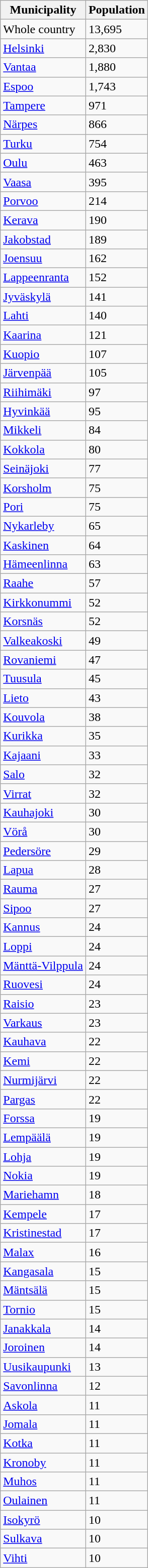<table role="presentation" class="wikitable sortable mw-collapsible mw-collapsed">
<tr>
<th>Municipality</th>
<th>Population</th>
</tr>
<tr>
<td>Whole country</td>
<td>13,695</td>
</tr>
<tr>
<td><a href='#'>Helsinki</a></td>
<td>2,830</td>
</tr>
<tr>
<td><a href='#'>Vantaa</a></td>
<td>1,880</td>
</tr>
<tr>
<td><a href='#'>Espoo</a></td>
<td>1,743</td>
</tr>
<tr>
<td><a href='#'>Tampere</a></td>
<td>971</td>
</tr>
<tr>
<td><a href='#'>Närpes</a></td>
<td>866</td>
</tr>
<tr>
<td><a href='#'>Turku</a></td>
<td>754</td>
</tr>
<tr>
<td><a href='#'>Oulu</a></td>
<td>463</td>
</tr>
<tr>
<td><a href='#'>Vaasa</a></td>
<td>395</td>
</tr>
<tr>
<td><a href='#'>Porvoo</a></td>
<td>214</td>
</tr>
<tr>
<td><a href='#'>Kerava</a></td>
<td>190</td>
</tr>
<tr>
<td><a href='#'>Jakobstad</a></td>
<td>189</td>
</tr>
<tr>
<td><a href='#'>Joensuu</a></td>
<td>162</td>
</tr>
<tr>
<td><a href='#'>Lappeenranta</a></td>
<td>152</td>
</tr>
<tr>
<td><a href='#'>Jyväskylä</a></td>
<td>141</td>
</tr>
<tr>
<td><a href='#'>Lahti</a></td>
<td>140</td>
</tr>
<tr>
<td><a href='#'>Kaarina</a></td>
<td>121</td>
</tr>
<tr>
<td><a href='#'>Kuopio</a></td>
<td>107</td>
</tr>
<tr>
<td><a href='#'>Järvenpää</a></td>
<td>105</td>
</tr>
<tr>
<td><a href='#'>Riihimäki</a></td>
<td>97</td>
</tr>
<tr>
<td><a href='#'>Hyvinkää</a></td>
<td>95</td>
</tr>
<tr>
<td><a href='#'>Mikkeli</a></td>
<td>84</td>
</tr>
<tr>
<td><a href='#'>Kokkola</a></td>
<td>80</td>
</tr>
<tr>
<td><a href='#'>Seinäjoki</a></td>
<td>77</td>
</tr>
<tr>
<td><a href='#'>Korsholm</a></td>
<td>75</td>
</tr>
<tr>
<td><a href='#'>Pori</a></td>
<td>75</td>
</tr>
<tr>
<td><a href='#'>Nykarleby</a></td>
<td>65</td>
</tr>
<tr>
<td><a href='#'>Kaskinen</a></td>
<td>64</td>
</tr>
<tr>
<td><a href='#'>Hämeenlinna</a></td>
<td>63</td>
</tr>
<tr>
<td><a href='#'>Raahe</a></td>
<td>57</td>
</tr>
<tr>
<td><a href='#'>Kirkkonummi</a></td>
<td>52</td>
</tr>
<tr>
<td><a href='#'>Korsnäs</a></td>
<td>52</td>
</tr>
<tr>
<td><a href='#'>Valkeakoski</a></td>
<td>49</td>
</tr>
<tr>
<td><a href='#'>Rovaniemi</a></td>
<td>47</td>
</tr>
<tr>
<td><a href='#'>Tuusula</a></td>
<td>45</td>
</tr>
<tr>
<td><a href='#'>Lieto</a></td>
<td>43</td>
</tr>
<tr>
<td><a href='#'>Kouvola</a></td>
<td>38</td>
</tr>
<tr>
<td><a href='#'>Kurikka</a></td>
<td>35</td>
</tr>
<tr>
<td><a href='#'>Kajaani</a></td>
<td>33</td>
</tr>
<tr>
<td><a href='#'>Salo</a></td>
<td>32</td>
</tr>
<tr>
<td><a href='#'>Virrat</a></td>
<td>32</td>
</tr>
<tr>
<td><a href='#'>Kauhajoki</a></td>
<td>30</td>
</tr>
<tr>
<td><a href='#'>Vörå</a></td>
<td>30</td>
</tr>
<tr>
<td><a href='#'>Pedersöre</a></td>
<td>29</td>
</tr>
<tr>
<td><a href='#'>Lapua</a></td>
<td>28</td>
</tr>
<tr>
<td><a href='#'>Rauma</a></td>
<td>27</td>
</tr>
<tr>
<td><a href='#'>Sipoo</a></td>
<td>27</td>
</tr>
<tr>
<td><a href='#'>Kannus</a></td>
<td>24</td>
</tr>
<tr>
<td><a href='#'>Loppi</a></td>
<td>24</td>
</tr>
<tr>
<td><a href='#'>Mänttä-Vilppula</a></td>
<td>24</td>
</tr>
<tr>
<td><a href='#'>Ruovesi</a></td>
<td>24</td>
</tr>
<tr>
<td><a href='#'>Raisio</a></td>
<td>23</td>
</tr>
<tr>
<td><a href='#'>Varkaus</a></td>
<td>23</td>
</tr>
<tr>
<td><a href='#'>Kauhava</a></td>
<td>22</td>
</tr>
<tr>
<td><a href='#'>Kemi</a></td>
<td>22</td>
</tr>
<tr>
<td><a href='#'>Nurmijärvi</a></td>
<td>22</td>
</tr>
<tr>
<td><a href='#'>Pargas</a></td>
<td>22</td>
</tr>
<tr>
<td><a href='#'>Forssa</a></td>
<td>19</td>
</tr>
<tr>
<td><a href='#'>Lempäälä</a></td>
<td>19</td>
</tr>
<tr>
<td><a href='#'>Lohja</a></td>
<td>19</td>
</tr>
<tr>
<td><a href='#'>Nokia</a></td>
<td>19</td>
</tr>
<tr>
<td><a href='#'>Mariehamn</a></td>
<td>18</td>
</tr>
<tr>
<td><a href='#'>Kempele</a></td>
<td>17</td>
</tr>
<tr>
<td><a href='#'>Kristinestad</a></td>
<td>17</td>
</tr>
<tr>
<td><a href='#'>Malax</a></td>
<td>16</td>
</tr>
<tr>
<td><a href='#'>Kangasala</a></td>
<td>15</td>
</tr>
<tr>
<td><a href='#'>Mäntsälä</a></td>
<td>15</td>
</tr>
<tr>
<td><a href='#'>Tornio</a></td>
<td>15</td>
</tr>
<tr>
<td><a href='#'>Janakkala</a></td>
<td>14</td>
</tr>
<tr>
<td><a href='#'>Joroinen</a></td>
<td>14</td>
</tr>
<tr>
<td><a href='#'>Uusikaupunki</a></td>
<td>13</td>
</tr>
<tr>
<td><a href='#'>Savonlinna</a></td>
<td>12</td>
</tr>
<tr>
<td><a href='#'>Askola</a></td>
<td>11</td>
</tr>
<tr>
<td><a href='#'>Jomala</a></td>
<td>11</td>
</tr>
<tr>
<td><a href='#'>Kotka</a></td>
<td>11</td>
</tr>
<tr>
<td><a href='#'>Kronoby</a></td>
<td>11</td>
</tr>
<tr>
<td><a href='#'>Muhos</a></td>
<td>11</td>
</tr>
<tr>
<td><a href='#'>Oulainen</a></td>
<td>11</td>
</tr>
<tr>
<td><a href='#'>Isokyrö</a></td>
<td>10</td>
</tr>
<tr>
<td><a href='#'>Sulkava</a></td>
<td>10</td>
</tr>
<tr>
<td><a href='#'>Vihti</a></td>
<td>10</td>
</tr>
</table>
